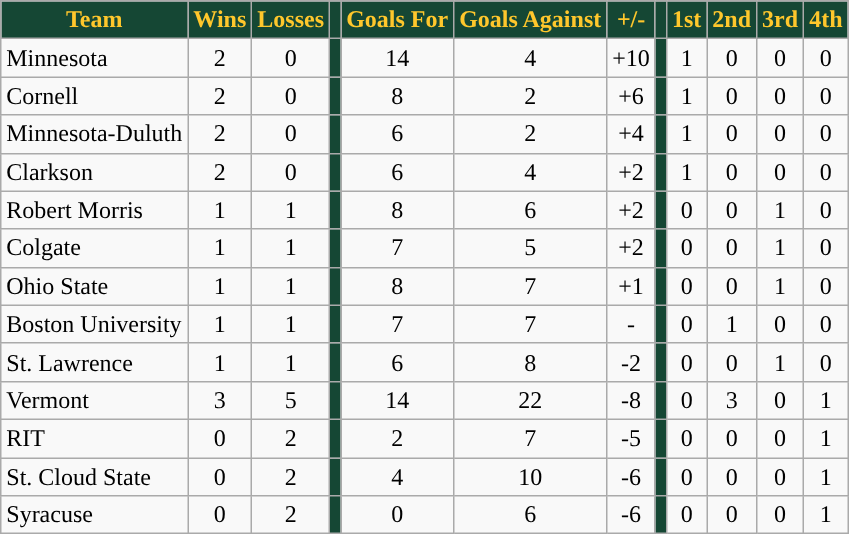<table class="wikitable">
<tr align="center"  style="background:#154734;color:#FFC72C;">
<td><strong>Team</strong></td>
<td><strong>Wins</strong></td>
<td><strong>Losses</strong></td>
<td></td>
<td><strong>Goals For</strong></td>
<td><strong>Goals Against</strong></td>
<td><strong>+/-</strong></td>
<td></td>
<td><strong>1st</strong></td>
<td><strong>2nd</strong></td>
<td><strong>3rd</strong></td>
<td><strong>4th</strong></td>
</tr>
<tr align="center" bgcolor="">
<td align="left">Minnesota</td>
<td>2</td>
<td>0</td>
<td style="background:#154734;"></td>
<td>14</td>
<td>4</td>
<td>+10</td>
<td style="background:#154734;"></td>
<td>1</td>
<td>0</td>
<td>0</td>
<td>0</td>
</tr>
<tr align="center" bgcolor="">
<td align="left">Cornell</td>
<td>2</td>
<td>0</td>
<td style="background:#154734;"></td>
<td>8</td>
<td>2</td>
<td>+6</td>
<td style="background:#154734;"></td>
<td>1</td>
<td>0</td>
<td>0</td>
<td>0</td>
</tr>
<tr align="center" bgcolor="">
<td align="left">Minnesota-Duluth</td>
<td>2</td>
<td>0</td>
<td style="background:#154734;"></td>
<td>6</td>
<td>2</td>
<td>+4</td>
<td style="background:#154734;"></td>
<td>1</td>
<td>0</td>
<td>0</td>
<td>0</td>
</tr>
<tr align="center" bgcolor="">
<td align="left">Clarkson</td>
<td>2</td>
<td>0</td>
<td style="background:#154734;"></td>
<td>6</td>
<td>4</td>
<td>+2</td>
<td style="background:#154734;"></td>
<td>1</td>
<td>0</td>
<td>0</td>
<td>0</td>
</tr>
<tr align="center" bgcolor="">
<td align="left">Robert Morris</td>
<td>1</td>
<td>1</td>
<td style="background:#154734;"></td>
<td>8</td>
<td>6</td>
<td>+2</td>
<td style="background:#154734;"></td>
<td>0</td>
<td>0</td>
<td>1</td>
<td>0</td>
</tr>
<tr align="center" bgcolor="">
<td align="left">Colgate</td>
<td>1</td>
<td>1</td>
<td style="background:#154734;"></td>
<td>7</td>
<td>5</td>
<td>+2</td>
<td style="background:#154734;"></td>
<td>0</td>
<td>0</td>
<td>1</td>
<td>0</td>
</tr>
<tr align="center" bgcolor="">
<td align="left">Ohio State</td>
<td>1</td>
<td>1</td>
<td style="background:#154734;"></td>
<td>8</td>
<td>7</td>
<td>+1</td>
<td style="background:#154734;"></td>
<td>0</td>
<td>0</td>
<td>1</td>
<td>0</td>
</tr>
<tr align="center" bgcolor="">
<td align="left">Boston University</td>
<td>1</td>
<td>1</td>
<td style="background:#154734;"></td>
<td>7</td>
<td>7</td>
<td>-</td>
<td style="background:#154734;"></td>
<td>0</td>
<td>1</td>
<td>0</td>
<td>0</td>
</tr>
<tr align="center" bgcolor="">
<td align="left">St. Lawrence</td>
<td>1</td>
<td>1</td>
<td style="background:#154734;"></td>
<td>6</td>
<td>8</td>
<td>-2</td>
<td style="background:#154734;"></td>
<td>0</td>
<td>0</td>
<td>1</td>
<td>0</td>
</tr>
<tr align="center" bgcolor="">
<td align="left">Vermont</td>
<td>3</td>
<td>5</td>
<td style="background:#154734;"></td>
<td>14</td>
<td>22</td>
<td>-8</td>
<td style="background:#154734;"></td>
<td>0</td>
<td>3</td>
<td>0</td>
<td>1</td>
</tr>
<tr align="center" bgcolor="">
<td align="left">RIT</td>
<td>0</td>
<td>2</td>
<td style="background:#154734;"></td>
<td>2</td>
<td>7</td>
<td>-5</td>
<td style="background:#154734;"></td>
<td>0</td>
<td>0</td>
<td>0</td>
<td>1</td>
</tr>
<tr align="center" bgcolor="">
<td align="left">St. Cloud State</td>
<td>0</td>
<td>2</td>
<td style="background:#154734;"></td>
<td>4</td>
<td>10</td>
<td>-6</td>
<td style="background:#154734;"></td>
<td>0</td>
<td>0</td>
<td>0</td>
<td>1</td>
</tr>
<tr align="center" bgcolor="">
<td align="left">Syracuse</td>
<td>0</td>
<td>2</td>
<td style="background:#154734;"></td>
<td>0</td>
<td>6</td>
<td>-6</td>
<td style="background:#154734;"></td>
<td>0</td>
<td>0</td>
<td>0</td>
<td>1</td>
</tr>
</table>
